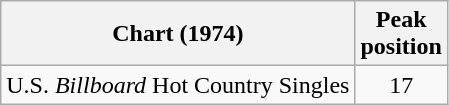<table class="wikitable">
<tr>
<th align="left">Chart (1974)</th>
<th align="center">Peak<br>position</th>
</tr>
<tr>
<td align="left">U.S. <em>Billboard</em> Hot Country Singles</td>
<td align="center">17</td>
</tr>
</table>
